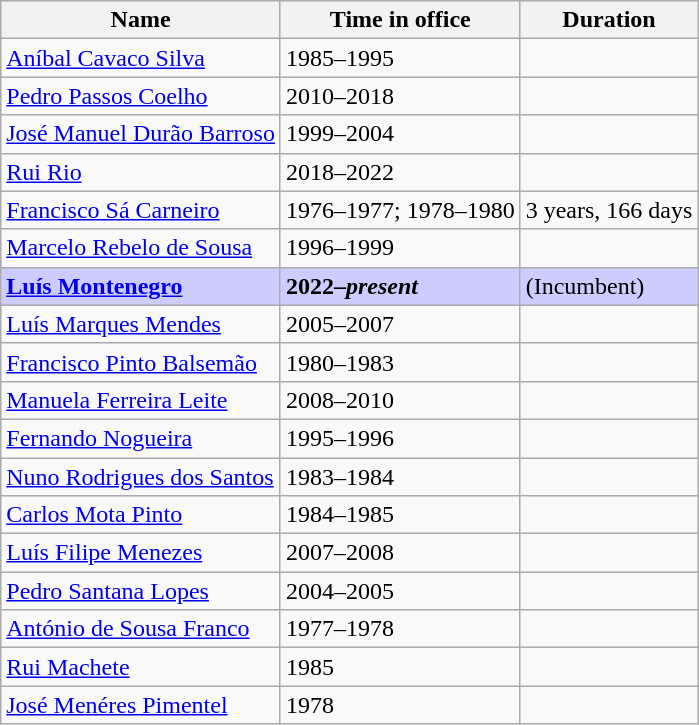<table class="wikitable sortable">
<tr>
<th>Name</th>
<th>Time in office</th>
<th>Duration</th>
</tr>
<tr>
<td><a href='#'>Aníbal Cavaco Silva</a></td>
<td>1985–1995</td>
<td></td>
</tr>
<tr>
<td><a href='#'>Pedro Passos Coelho</a></td>
<td>2010–2018</td>
<td></td>
</tr>
<tr>
<td><a href='#'>José Manuel Durão Barroso</a></td>
<td>1999–2004</td>
<td></td>
</tr>
<tr>
<td><a href='#'>Rui Rio</a></td>
<td>2018–2022</td>
<td></td>
</tr>
<tr>
<td><a href='#'>Francisco Sá Carneiro</a></td>
<td>1976–1977; 1978–1980</td>
<td>3 years, 166 days</td>
</tr>
<tr>
<td><a href='#'>Marcelo Rebelo de Sousa</a></td>
<td>1996–1999</td>
<td></td>
</tr>
<tr bgcolor="ccccff">
<td><a href='#'><strong>Luís Montenegro</strong></a></td>
<td><strong>2022–<em>present<strong><em></td>
<td></strong> (Incumbent)<strong></td>
</tr>
<tr>
<td><a href='#'>Luís Marques Mendes</a></td>
<td>2005–2007</td>
<td></td>
</tr>
<tr>
<td><a href='#'>Francisco Pinto Balsemão</a></td>
<td>1980–1983</td>
<td></td>
</tr>
<tr>
<td><a href='#'>Manuela Ferreira Leite</a></td>
<td>2008–2010</td>
<td></td>
</tr>
<tr>
<td><a href='#'>Fernando Nogueira</a></td>
<td>1995–1996</td>
<td></td>
</tr>
<tr>
<td><a href='#'>Nuno Rodrigues dos Santos</a></td>
<td>1983–1984</td>
<td></td>
</tr>
<tr>
<td><a href='#'>Carlos Mota Pinto</a></td>
<td>1984–1985</td>
<td></td>
</tr>
<tr>
<td><a href='#'>Luís Filipe Menezes</a></td>
<td>2007–2008</td>
<td></td>
</tr>
<tr>
<td><a href='#'>Pedro Santana Lopes</a></td>
<td>2004–2005</td>
<td></td>
</tr>
<tr>
<td><a href='#'>António de Sousa Franco</a></td>
<td>1977–1978</td>
<td></td>
</tr>
<tr>
<td><a href='#'>Rui Machete</a></td>
<td>1985</td>
<td></td>
</tr>
<tr>
<td><a href='#'>José Menéres Pimentel</a></td>
<td>1978</td>
<td></td>
</tr>
</table>
